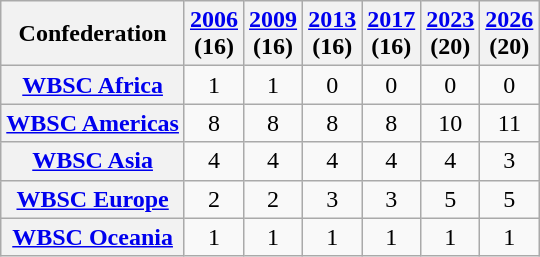<table class="wikitable plainrowheaders" style="text-align:center;">
<tr>
<th scope="col">Confederation</th>
<th scope="col"><a href='#'>2006</a><br>(16)</th>
<th scope="col"><a href='#'>2009</a><br>(16)</th>
<th scope="col"><a href='#'>2013</a><br>(16)</th>
<th scope="col"><a href='#'>2017</a><br>(16)</th>
<th scope="col"><a href='#'>2023</a><br>(20)</th>
<th scope="col"><a href='#'>2026</a><br>(20)</th>
</tr>
<tr>
<th scope="row" valign=top align=left><a href='#'>WBSC Africa</a></th>
<td>1</td>
<td>1</td>
<td>0</td>
<td>0</td>
<td>0</td>
<td>0</td>
</tr>
<tr>
<th scope="row" valign=top align=left><a href='#'>WBSC Americas</a></th>
<td>8</td>
<td>8</td>
<td>8</td>
<td>8</td>
<td>10</td>
<td>11</td>
</tr>
<tr>
<th scope="row" valign=top align=left><a href='#'>WBSC Asia</a></th>
<td>4</td>
<td>4</td>
<td>4</td>
<td>4</td>
<td>4</td>
<td>3</td>
</tr>
<tr>
<th scope="row" valign=top align=left><a href='#'>WBSC Europe</a></th>
<td>2</td>
<td>2</td>
<td>3</td>
<td>3</td>
<td>5</td>
<td>5</td>
</tr>
<tr>
<th scope="row" valign=top align=left><a href='#'>WBSC Oceania</a></th>
<td>1</td>
<td>1</td>
<td>1</td>
<td>1</td>
<td>1</td>
<td>1</td>
</tr>
</table>
